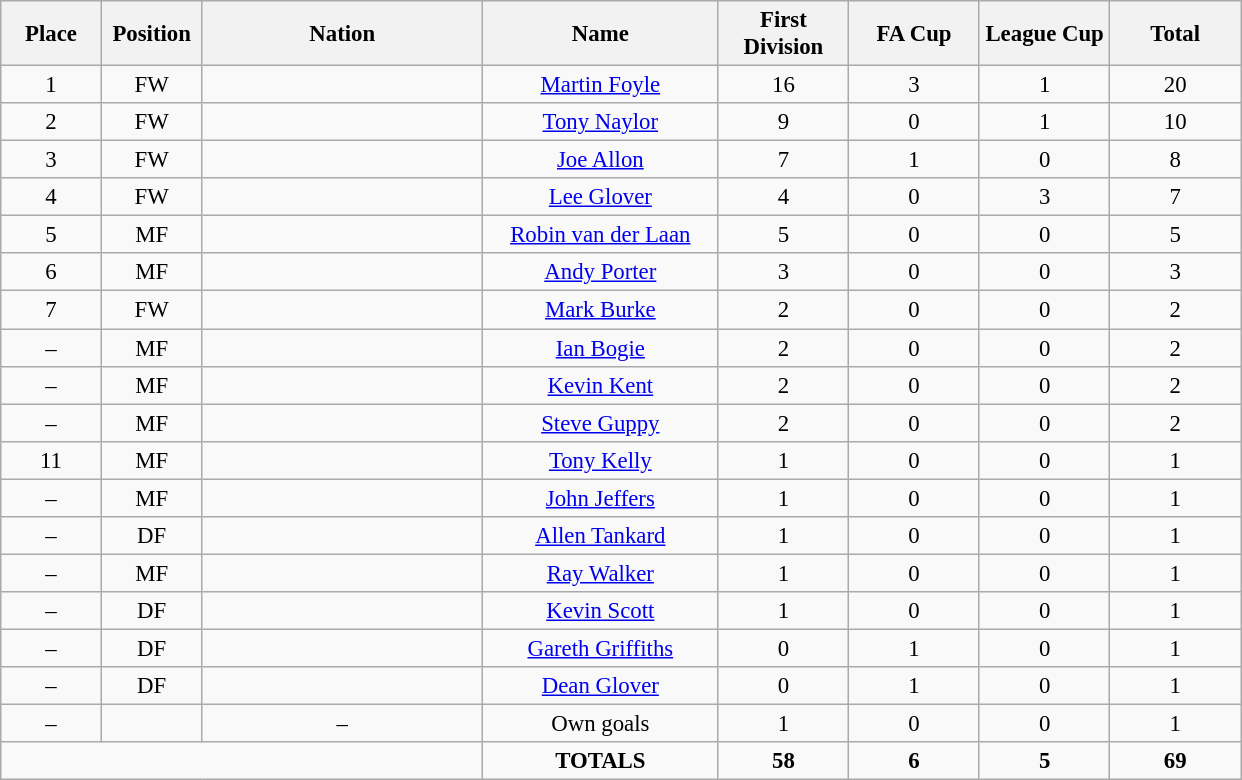<table class="wikitable" style="font-size: 95%; text-align: center;">
<tr>
<th width=60>Place</th>
<th width=60>Position</th>
<th width=180>Nation</th>
<th width=150>Name</th>
<th width=80>First Division</th>
<th width=80>FA Cup</th>
<th width=80>League Cup</th>
<th width=80>Total</th>
</tr>
<tr>
<td>1</td>
<td>FW</td>
<td></td>
<td><a href='#'>Martin Foyle</a></td>
<td>16</td>
<td>3</td>
<td>1</td>
<td>20</td>
</tr>
<tr>
<td>2</td>
<td>FW</td>
<td></td>
<td><a href='#'>Tony Naylor</a></td>
<td>9</td>
<td>0</td>
<td>1</td>
<td>10</td>
</tr>
<tr>
<td>3</td>
<td>FW</td>
<td></td>
<td><a href='#'>Joe Allon</a></td>
<td>7</td>
<td>1</td>
<td>0</td>
<td>8</td>
</tr>
<tr>
<td>4</td>
<td>FW</td>
<td></td>
<td><a href='#'>Lee Glover</a></td>
<td>4</td>
<td>0</td>
<td>3</td>
<td>7</td>
</tr>
<tr>
<td>5</td>
<td>MF</td>
<td></td>
<td><a href='#'>Robin van der Laan</a></td>
<td>5</td>
<td>0</td>
<td>0</td>
<td>5</td>
</tr>
<tr>
<td>6</td>
<td>MF</td>
<td></td>
<td><a href='#'>Andy Porter</a></td>
<td>3</td>
<td>0</td>
<td>0</td>
<td>3</td>
</tr>
<tr>
<td>7</td>
<td>FW</td>
<td></td>
<td><a href='#'>Mark Burke</a></td>
<td>2</td>
<td>0</td>
<td>0</td>
<td>2</td>
</tr>
<tr>
<td>–</td>
<td>MF</td>
<td></td>
<td><a href='#'>Ian Bogie</a></td>
<td>2</td>
<td>0</td>
<td>0</td>
<td>2</td>
</tr>
<tr>
<td>–</td>
<td>MF</td>
<td></td>
<td><a href='#'>Kevin Kent</a></td>
<td>2</td>
<td>0</td>
<td>0</td>
<td>2</td>
</tr>
<tr>
<td>–</td>
<td>MF</td>
<td></td>
<td><a href='#'>Steve Guppy</a></td>
<td>2</td>
<td>0</td>
<td>0</td>
<td>2</td>
</tr>
<tr>
<td>11</td>
<td>MF</td>
<td></td>
<td><a href='#'>Tony Kelly</a></td>
<td>1</td>
<td>0</td>
<td>0</td>
<td>1</td>
</tr>
<tr>
<td>–</td>
<td>MF</td>
<td></td>
<td><a href='#'>John Jeffers</a></td>
<td>1</td>
<td>0</td>
<td>0</td>
<td>1</td>
</tr>
<tr>
<td>–</td>
<td>DF</td>
<td></td>
<td><a href='#'>Allen Tankard</a></td>
<td>1</td>
<td>0</td>
<td>0</td>
<td>1</td>
</tr>
<tr>
<td>–</td>
<td>MF</td>
<td></td>
<td><a href='#'>Ray Walker</a></td>
<td>1</td>
<td>0</td>
<td>0</td>
<td>1</td>
</tr>
<tr>
<td>–</td>
<td>DF</td>
<td></td>
<td><a href='#'>Kevin Scott</a></td>
<td>1</td>
<td>0</td>
<td>0</td>
<td>1</td>
</tr>
<tr>
<td>–</td>
<td>DF</td>
<td></td>
<td><a href='#'>Gareth Griffiths</a></td>
<td>0</td>
<td>1</td>
<td>0</td>
<td>1</td>
</tr>
<tr>
<td>–</td>
<td>DF</td>
<td></td>
<td><a href='#'>Dean Glover</a></td>
<td>0</td>
<td>1</td>
<td>0</td>
<td>1</td>
</tr>
<tr>
<td>–</td>
<td></td>
<td>–</td>
<td>Own goals</td>
<td>1</td>
<td>0</td>
<td>0</td>
<td>1</td>
</tr>
<tr>
<td colspan="3"></td>
<td><strong>TOTALS</strong></td>
<td><strong>58</strong></td>
<td><strong>6</strong></td>
<td><strong>5</strong></td>
<td><strong>69</strong></td>
</tr>
</table>
